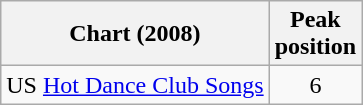<table class="wikitable sortable">
<tr>
<th>Chart (2008)</th>
<th>Peak<br>position</th>
</tr>
<tr>
<td>US <a href='#'>Hot Dance Club Songs</a></td>
<td style="text-align:center;">6</td>
</tr>
</table>
